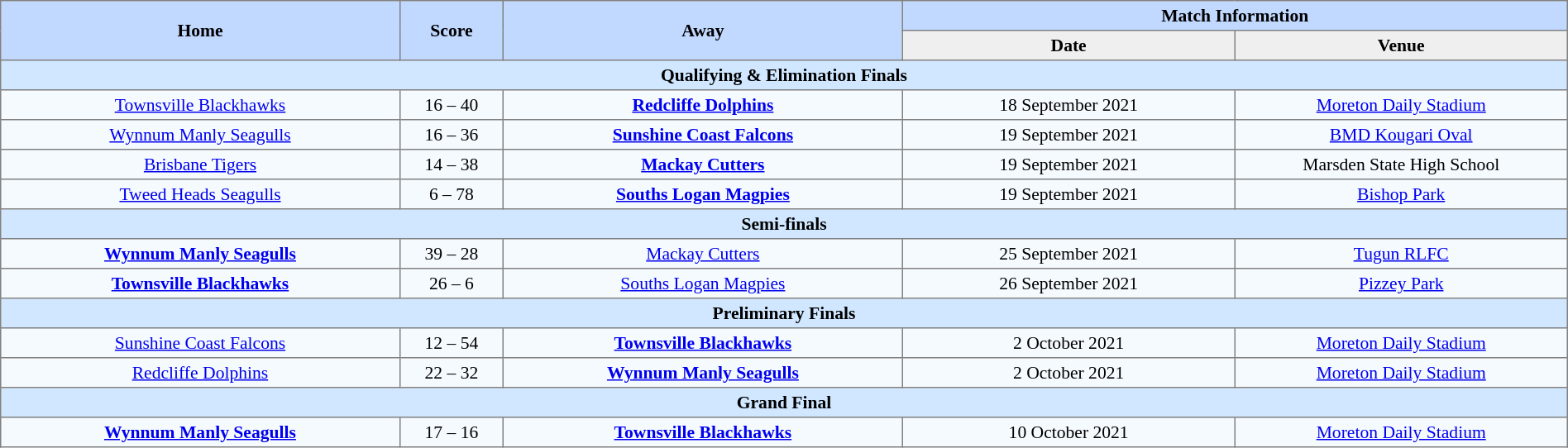<table border="1" cellpadding="3" cellspacing="0" style="border-collapse:collapse; font-size:90%; text-align:center; width:100%;">
<tr style="background:#c1d8ff;">
<th rowspan=2 width=12%>Home</th>
<th rowspan=2 width=3%>Score</th>
<th rowspan=2 width=12%>Away</th>
<th colspan=5>Match Information</th>
</tr>
<tr bgcolor=#EFEFEF>
<th width=10%>Date</th>
<th width=10%>Venue</th>
</tr>
<tr style="background:#d0e7ff;">
<td colspan=5><strong>Qualifying & Elimination Finals</strong></td>
</tr>
<tr style="background:#f5faff;">
<td> <a href='#'>Townsville Blackhawks</a></td>
<td>16 – 40</td>
<td> <strong><a href='#'>Redcliffe Dolphins</a></strong></td>
<td>18 September 2021</td>
<td><a href='#'>Moreton Daily Stadium</a></td>
</tr>
<tr style="background:#f5faff;">
<td> <a href='#'>Wynnum Manly Seagulls</a></td>
<td>16 – 36</td>
<td> <strong><a href='#'>Sunshine Coast Falcons</a></strong></td>
<td>19 September 2021</td>
<td><a href='#'>BMD Kougari Oval</a></td>
</tr>
<tr style="background:#f5faff;">
<td> <a href='#'>Brisbane Tigers</a></td>
<td>14 – 38</td>
<td> <strong><a href='#'>Mackay Cutters</a></strong></td>
<td>19 September 2021</td>
<td>Marsden State High School</td>
</tr>
<tr style="background:#f5faff;">
<td> <a href='#'>Tweed Heads Seagulls</a></td>
<td>6 – 78</td>
<td> <strong><a href='#'>Souths Logan Magpies</a></strong></td>
<td>19 September 2021</td>
<td><a href='#'>Bishop Park</a></td>
</tr>
<tr style="background:#d0e7ff;">
<td colspan=5><strong>Semi-finals</strong></td>
</tr>
<tr style="background:#f5faff;">
<td> <strong><a href='#'>Wynnum Manly Seagulls</a></strong></td>
<td>39 – 28</td>
<td> <a href='#'>Mackay Cutters</a></td>
<td>25 September 2021</td>
<td><a href='#'>Tugun RLFC</a></td>
</tr>
<tr style="background:#f5faff;">
<td> <strong><a href='#'>Townsville Blackhawks</a></strong></td>
<td>26 – 6</td>
<td> <a href='#'>Souths Logan Magpies</a></td>
<td>26 September 2021</td>
<td><a href='#'>Pizzey Park</a></td>
</tr>
<tr style="background:#d0e7ff;">
<td colspan=5><strong>Preliminary Finals</strong></td>
</tr>
<tr style="background:#f5faff;">
<td> <a href='#'>Sunshine Coast Falcons</a></td>
<td>12 – 54</td>
<td> <strong><a href='#'>Townsville Blackhawks</a></strong></td>
<td>2 October 2021</td>
<td><a href='#'>Moreton Daily Stadium</a></td>
</tr>
<tr style="background:#f5faff;">
<td> <a href='#'>Redcliffe Dolphins</a></td>
<td>22 – 32</td>
<td> <strong><a href='#'>Wynnum Manly Seagulls</a></strong></td>
<td>2 October 2021</td>
<td><a href='#'>Moreton Daily Stadium</a></td>
</tr>
<tr style="background:#d0e7ff;">
<td colspan=5><strong>Grand Final</strong></td>
</tr>
<tr style="background:#f5faff;">
<td> <strong><a href='#'>Wynnum Manly Seagulls</a></strong></td>
<td>17 – 16</td>
<td> <strong><a href='#'>Townsville Blackhawks</a></strong></td>
<td>10 October 2021</td>
<td><a href='#'>Moreton Daily Stadium</a></td>
</tr>
</table>
